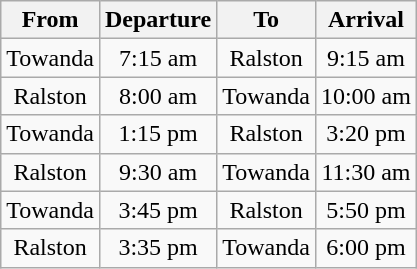<table class="wikitable" style="text-align:center">
<tr>
<th>From</th>
<th>Departure</th>
<th>To</th>
<th>Arrival</th>
</tr>
<tr>
<td>Towanda</td>
<td>7:15 am</td>
<td>Ralston</td>
<td>9:15 am</td>
</tr>
<tr>
<td>Ralston</td>
<td>8:00 am</td>
<td>Towanda</td>
<td>10:00 am</td>
</tr>
<tr>
<td>Towanda</td>
<td>1:15 pm</td>
<td>Ralston</td>
<td>3:20 pm</td>
</tr>
<tr>
<td>Ralston</td>
<td>9:30 am</td>
<td>Towanda</td>
<td>11:30 am</td>
</tr>
<tr>
<td>Towanda</td>
<td>3:45 pm</td>
<td>Ralston</td>
<td>5:50 pm</td>
</tr>
<tr>
<td>Ralston</td>
<td>3:35 pm</td>
<td>Towanda</td>
<td>6:00 pm</td>
</tr>
</table>
